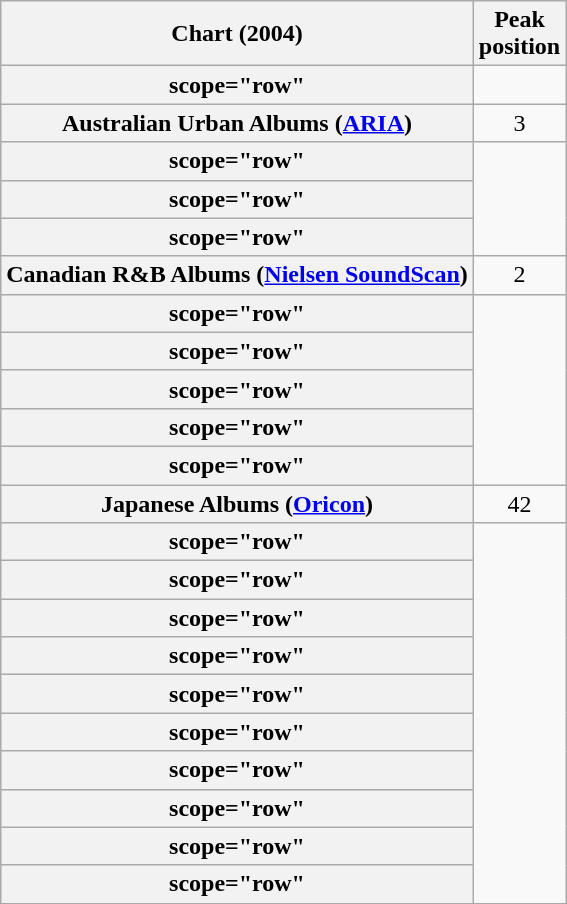<table class="wikitable sortable plainrowheaders" style="text-align:center">
<tr>
<th>Chart (2004)</th>
<th>Peak<br>position</th>
</tr>
<tr>
<th>scope="row" </th>
</tr>
<tr>
<th scope="row">Australian Urban Albums (<a href='#'>ARIA</a>)</th>
<td>3</td>
</tr>
<tr>
<th>scope="row" </th>
</tr>
<tr>
<th>scope="row" </th>
</tr>
<tr>
<th>scope="row" </th>
</tr>
<tr>
<th scope="row">Canadian R&B Albums (<a href='#'>Nielsen SoundScan</a>)</th>
<td style="text-align:center;">2</td>
</tr>
<tr>
<th>scope="row" </th>
</tr>
<tr>
<th>scope="row" </th>
</tr>
<tr>
<th>scope="row" </th>
</tr>
<tr>
<th>scope="row" </th>
</tr>
<tr>
<th>scope="row" </th>
</tr>
<tr>
<th scope="row">Japanese Albums (<a href='#'>Oricon</a>)</th>
<td>42</td>
</tr>
<tr>
<th>scope="row" </th>
</tr>
<tr>
<th>scope="row" </th>
</tr>
<tr>
<th>scope="row" </th>
</tr>
<tr>
<th>scope="row" </th>
</tr>
<tr>
<th>scope="row" </th>
</tr>
<tr>
<th>scope="row" </th>
</tr>
<tr>
<th>scope="row" </th>
</tr>
<tr>
<th>scope="row" </th>
</tr>
<tr>
<th>scope="row" </th>
</tr>
<tr>
<th>scope="row" </th>
</tr>
</table>
